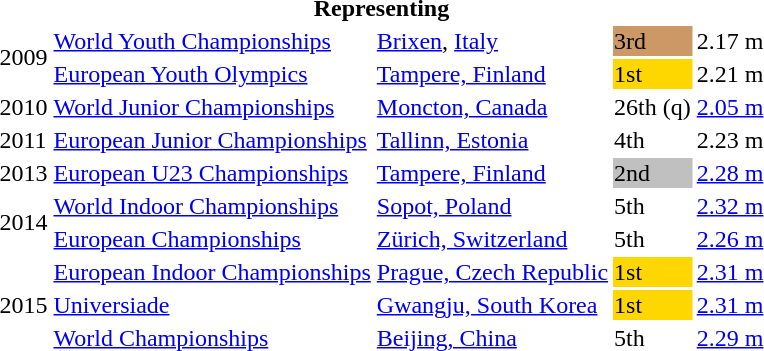<table>
<tr>
<th colspan="5">Representing </th>
</tr>
<tr>
<td rowspan=2>2009</td>
<td><a href='#'>World Youth Championships</a></td>
<td><a href='#'>Brixen</a>, <a href='#'>Italy</a></td>
<td bgcolor=cc9966>3rd</td>
<td>2.17 m</td>
</tr>
<tr>
<td><a href='#'>European Youth Olympics</a></td>
<td><a href='#'>Tampere, Finland</a></td>
<td bgcolor="gold">1st</td>
<td>2.21 m</td>
</tr>
<tr>
<td>2010</td>
<td><a href='#'>World Junior Championships</a></td>
<td><a href='#'>Moncton, Canada</a></td>
<td>26th (q)</td>
<td><a href='#'>2.05 m</a></td>
</tr>
<tr>
<td>2011</td>
<td><a href='#'>European Junior Championships</a></td>
<td><a href='#'>Tallinn, Estonia</a></td>
<td>4th</td>
<td>2.23 m</td>
</tr>
<tr>
<td>2013</td>
<td><a href='#'>European U23 Championships</a></td>
<td><a href='#'>Tampere, Finland</a></td>
<td bgcolor=silver>2nd</td>
<td><a href='#'>2.28 m</a></td>
</tr>
<tr>
<td rowspan=2>2014</td>
<td><a href='#'>World Indoor Championships</a></td>
<td><a href='#'>Sopot, Poland</a></td>
<td>5th</td>
<td><a href='#'>2.32 m</a></td>
</tr>
<tr>
<td><a href='#'>European Championships</a></td>
<td><a href='#'>Zürich, Switzerland</a></td>
<td>5th</td>
<td><a href='#'>2.26 m</a></td>
</tr>
<tr>
<td rowspan=3>2015</td>
<td><a href='#'>European Indoor Championships</a></td>
<td><a href='#'>Prague, Czech Republic</a></td>
<td bgcolor="gold">1st</td>
<td><a href='#'>2.31 m</a></td>
</tr>
<tr>
<td><a href='#'>Universiade</a></td>
<td><a href='#'>Gwangju, South Korea</a></td>
<td bgcolor="gold">1st</td>
<td><a href='#'>2.31 m</a></td>
</tr>
<tr>
<td><a href='#'>World Championships</a></td>
<td><a href='#'>Beijing, China</a></td>
<td>5th</td>
<td><a href='#'>2.29 m</a></td>
</tr>
<tr>
</tr>
</table>
